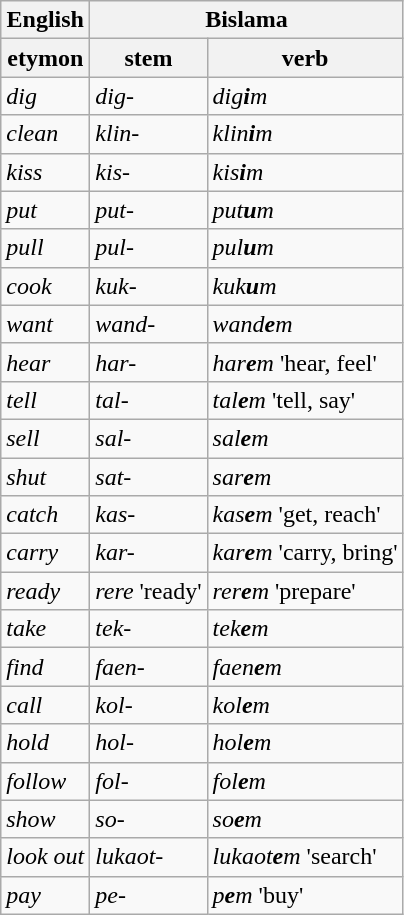<table class="wikitable">
<tr>
<th>English</th>
<th colspan="2">Bislama</th>
</tr>
<tr>
<th>etymon</th>
<th>stem</th>
<th>verb</th>
</tr>
<tr>
<td><em>dig</em></td>
<td><em>dig-</em></td>
<td><em>dig<strong>i</strong>m</em></td>
</tr>
<tr>
<td><em>clean</em></td>
<td><em>klin-</em></td>
<td><em>klin<strong>i</strong>m</em></td>
</tr>
<tr>
<td><em>kiss</em></td>
<td><em>kis-</em></td>
<td><em>kis<strong>i</strong>m</em></td>
</tr>
<tr>
<td><em>put</em></td>
<td><em>put-</em></td>
<td><em>put<strong>u</strong>m</em></td>
</tr>
<tr>
<td><em>pull</em></td>
<td><em>pul-</em></td>
<td><em>pul<strong>u</strong>m</em></td>
</tr>
<tr>
<td><em>cook</em></td>
<td><em>kuk-</em></td>
<td><em>kuk<strong>u</strong>m</em></td>
</tr>
<tr>
<td><em>want</em></td>
<td><em>wand-</em></td>
<td><em>wand<strong>e</strong>m</em></td>
</tr>
<tr>
<td><em>hear</em></td>
<td><em>har-</em></td>
<td><em>har<strong>e</strong>m</em> 'hear, feel'</td>
</tr>
<tr>
<td><em>tell</em></td>
<td><em>tal-</em></td>
<td><em>tal<strong>e</strong>m</em> 'tell, say'</td>
</tr>
<tr>
<td><em>sell</em></td>
<td><em>sal-</em></td>
<td><em>sal<strong>e</strong>m</em></td>
</tr>
<tr>
<td><em>shut</em></td>
<td><em>sat-</em></td>
<td><em>sar<strong>e</strong>m</em></td>
</tr>
<tr>
<td><em>catch</em></td>
<td><em>kas-</em></td>
<td><em>kas<strong>e</strong>m</em> 'get, reach'</td>
</tr>
<tr>
<td><em>carry</em></td>
<td><em>kar-</em></td>
<td><em>kar<strong>e</strong>m</em> 'carry, bring'</td>
</tr>
<tr>
<td><em>ready</em></td>
<td><em>rere</em> 'ready'</td>
<td><em>rer<strong>e</strong>m</em> 'prepare'</td>
</tr>
<tr>
<td><em>take</em></td>
<td><em>tek-</em></td>
<td><em>tek<strong>e</strong>m</em></td>
</tr>
<tr>
<td><em>find</em></td>
<td><em>faen-</em></td>
<td><em>faen<strong>e</strong>m</em></td>
</tr>
<tr>
<td><em>call</em></td>
<td><em>kol-</em></td>
<td><em>kol<strong>e</strong>m</em></td>
</tr>
<tr>
<td><em>hold</em></td>
<td><em>hol-</em></td>
<td><em>hol<strong>e</strong>m</em></td>
</tr>
<tr>
<td><em>follow</em></td>
<td><em>fol-</em></td>
<td><em>fol<strong>e</strong>m</em></td>
</tr>
<tr>
<td><em>show</em></td>
<td><em>so-</em></td>
<td><em>so<strong>e</strong>m</em></td>
</tr>
<tr>
<td><em>look out</em></td>
<td><em>lukaot-</em></td>
<td><em>lukaot<strong>e</strong>m</em> 'search'</td>
</tr>
<tr>
<td><em>pay</em></td>
<td><em>pe-</em></td>
<td><em>p<strong>e</strong>m</em> 'buy'</td>
</tr>
</table>
